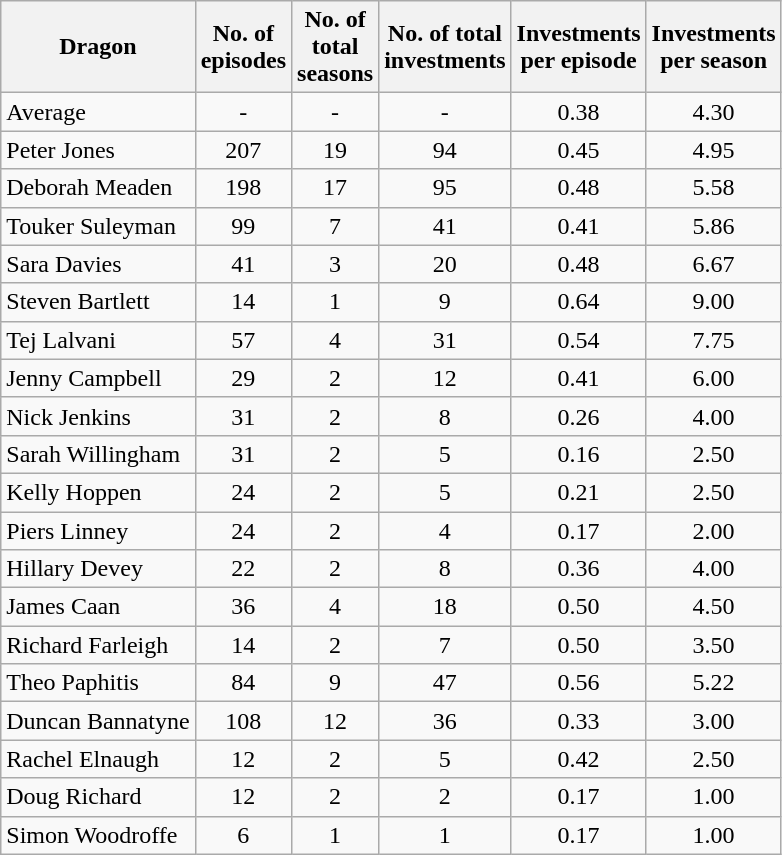<table class="wikitable sortable">
<tr>
<th>Dragon</th>
<th style="width:40px;">No. of episodes</th>
<th style="width:40px;">No. of total seasons</th>
<th style="width:40px;">No. of total investments</th>
<th style="width:40px;">Investments per episode</th>
<th style="width:40px;">Investments per season</th>
</tr>
<tr>
<td>Average</td>
<td style="text-align:center;">-</td>
<td style="text-align:center;">-</td>
<td style="text-align:center;">-</td>
<td style="text-align:center;">0.38</td>
<td style="text-align:center;">4.30</td>
</tr>
<tr>
<td>Peter Jones</td>
<td style="text-align:center;">207</td>
<td style="text-align:center;">19</td>
<td style="text-align:center;">94</td>
<td style="text-align:center;">0.45</td>
<td style="text-align:center;">4.95</td>
</tr>
<tr>
<td>Deborah Meaden</td>
<td style="text-align:center;">198</td>
<td style="text-align:center;">17</td>
<td style="text-align:center;">95</td>
<td style="text-align:center;">0.48</td>
<td style="text-align:center;">5.58</td>
</tr>
<tr>
<td>Touker Suleyman</td>
<td style="text-align:center;">99</td>
<td style="text-align:center;">7</td>
<td style="text-align:center;">41</td>
<td style="text-align:center;">0.41</td>
<td style="text-align:center;">5.86</td>
</tr>
<tr>
<td>Sara Davies</td>
<td style="text-align:center;">41</td>
<td style="text-align:center;">3</td>
<td style="text-align:center;">20</td>
<td style="text-align:center;">0.48</td>
<td style="text-align:center;">6.67</td>
</tr>
<tr>
<td>Steven Bartlett</td>
<td style="text-align:center;">14</td>
<td style="text-align:center;">1</td>
<td style="text-align:center;">9</td>
<td style="text-align:center;">0.64</td>
<td style="text-align:center;">9.00</td>
</tr>
<tr>
<td>Tej Lalvani</td>
<td style="text-align:center;">57</td>
<td style="text-align:center;">4</td>
<td style="text-align:center;">31</td>
<td style="text-align:center;">0.54</td>
<td style="text-align:center;">7.75</td>
</tr>
<tr>
<td>Jenny Campbell</td>
<td style="text-align:center;">29</td>
<td style="text-align:center;">2</td>
<td style="text-align:center;">12</td>
<td style="text-align:center;">0.41</td>
<td style="text-align:center;">6.00</td>
</tr>
<tr>
<td>Nick Jenkins</td>
<td style="text-align:center;">31</td>
<td style="text-align:center;">2</td>
<td style="text-align:center;">8</td>
<td style="text-align:center;">0.26</td>
<td style="text-align:center;">4.00</td>
</tr>
<tr>
<td>Sarah Willingham</td>
<td style="text-align:center;">31</td>
<td style="text-align:center;">2</td>
<td style="text-align:center;">5</td>
<td style="text-align:center;">0.16</td>
<td style="text-align:center;">2.50</td>
</tr>
<tr>
<td>Kelly Hoppen</td>
<td style="text-align:center;">24</td>
<td style="text-align:center;">2</td>
<td style="text-align:center;">5</td>
<td style="text-align:center;">0.21</td>
<td style="text-align:center;">2.50</td>
</tr>
<tr>
<td>Piers Linney</td>
<td style="text-align:center;">24</td>
<td style="text-align:center;">2</td>
<td style="text-align:center;">4</td>
<td style="text-align:center;">0.17</td>
<td style="text-align:center;">2.00</td>
</tr>
<tr>
<td>Hillary Devey</td>
<td style="text-align:center;">22</td>
<td style="text-align:center;">2</td>
<td style="text-align:center;">8</td>
<td style="text-align:center;">0.36</td>
<td style="text-align:center;">4.00</td>
</tr>
<tr>
<td>James Caan</td>
<td style="text-align:center;">36</td>
<td style="text-align:center;">4</td>
<td style="text-align:center;">18</td>
<td style="text-align:center;">0.50</td>
<td style="text-align:center;">4.50</td>
</tr>
<tr>
<td>Richard Farleigh</td>
<td style="text-align:center;">14</td>
<td style="text-align:center;">2</td>
<td style="text-align:center;">7</td>
<td style="text-align:center;">0.50</td>
<td style="text-align:center;">3.50</td>
</tr>
<tr>
<td>Theo Paphitis</td>
<td style="text-align:center;">84</td>
<td style="text-align:center;">9</td>
<td style="text-align:center;">47</td>
<td style="text-align:center;">0.56</td>
<td style="text-align:center;">5.22</td>
</tr>
<tr>
<td>Duncan Bannatyne</td>
<td style="text-align:center;">108</td>
<td style="text-align:center;">12</td>
<td style="text-align:center;">36</td>
<td style="text-align:center;">0.33</td>
<td style="text-align:center;">3.00</td>
</tr>
<tr>
<td>Rachel Elnaugh</td>
<td style="text-align:center;">12</td>
<td style="text-align:center;">2</td>
<td style="text-align:center;">5</td>
<td style="text-align:center;">0.42</td>
<td style="text-align:center;">2.50</td>
</tr>
<tr>
<td>Doug Richard</td>
<td style="text-align:center;">12</td>
<td style="text-align:center;">2</td>
<td style="text-align:center;">2</td>
<td style="text-align:center;">0.17</td>
<td style="text-align:center;">1.00</td>
</tr>
<tr>
<td>Simon Woodroffe</td>
<td style="text-align:center;">6</td>
<td style="text-align:center;">1</td>
<td style="text-align:center;">1</td>
<td style="text-align:center;">0.17</td>
<td style="text-align:center;">1.00</td>
</tr>
</table>
